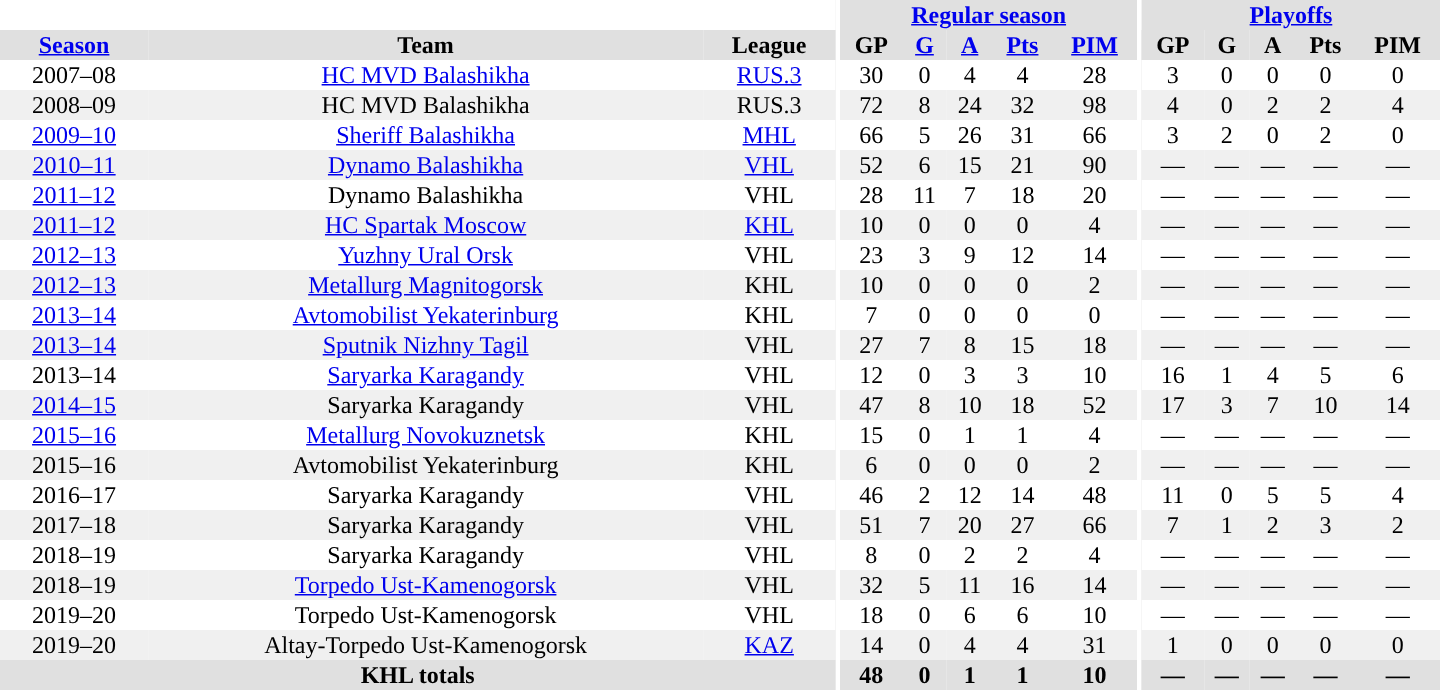<table border="0" cellpadding="1" cellspacing="0" style="text-align:center; width:60em">
<tr bgcolor="#e0e0e0">
<th colspan="3" bgcolor="#ffffff"></th>
<th rowspan="99" bgcolor="#ffffff"></th>
<th colspan="5"><a href='#'>Regular season</a></th>
<th rowspan="99" bgcolor="#ffffff"></th>
<th colspan="5"><a href='#'>Playoffs</a></th>
</tr>
<tr bgcolor="#e0e0e0">
<th><a href='#'>Season</a></th>
<th>Team</th>
<th>League</th>
<th>GP</th>
<th><a href='#'>G</a></th>
<th><a href='#'>A</a></th>
<th><a href='#'>Pts</a></th>
<th><a href='#'>PIM</a></th>
<th>GP</th>
<th>G</th>
<th>A</th>
<th>Pts</th>
<th>PIM</th>
</tr>
<tr>
<td>2007–08</td>
<td><a href='#'>HC MVD Balashikha</a></td>
<td><a href='#'>RUS.3</a></td>
<td>30</td>
<td>0</td>
<td>4</td>
<td>4</td>
<td>28</td>
<td>3</td>
<td>0</td>
<td>0</td>
<td>0</td>
<td>0</td>
</tr>
<tr style="background:#f0f0f0;">
<td>2008–09</td>
<td>HC MVD Balashikha</td>
<td>RUS.3</td>
<td>72</td>
<td>8</td>
<td>24</td>
<td>32</td>
<td>98</td>
<td>4</td>
<td>0</td>
<td>2</td>
<td>2</td>
<td>4</td>
</tr>
<tr>
<td><a href='#'>2009–10</a></td>
<td><a href='#'>Sheriff Balashikha</a></td>
<td><a href='#'>MHL</a></td>
<td>66</td>
<td>5</td>
<td>26</td>
<td>31</td>
<td>66</td>
<td>3</td>
<td>2</td>
<td>0</td>
<td>2</td>
<td>0</td>
</tr>
<tr style="background:#f0f0f0;">
<td><a href='#'>2010–11</a></td>
<td><a href='#'>Dynamo Balashikha</a></td>
<td><a href='#'>VHL</a></td>
<td>52</td>
<td>6</td>
<td>15</td>
<td>21</td>
<td>90</td>
<td>—</td>
<td>—</td>
<td>—</td>
<td>—</td>
<td>—</td>
</tr>
<tr>
<td><a href='#'>2011–12</a></td>
<td>Dynamo Balashikha</td>
<td>VHL</td>
<td>28</td>
<td>11</td>
<td>7</td>
<td>18</td>
<td>20</td>
<td>—</td>
<td>—</td>
<td>—</td>
<td>—</td>
<td>—</td>
</tr>
<tr style="background:#f0f0f0;">
<td><a href='#'>2011–12</a></td>
<td><a href='#'>HC Spartak Moscow</a></td>
<td><a href='#'>KHL</a></td>
<td>10</td>
<td>0</td>
<td>0</td>
<td>0</td>
<td>4</td>
<td>—</td>
<td>—</td>
<td>—</td>
<td>—</td>
<td>—</td>
</tr>
<tr>
<td><a href='#'>2012–13</a></td>
<td><a href='#'>Yuzhny Ural Orsk</a></td>
<td>VHL</td>
<td>23</td>
<td>3</td>
<td>9</td>
<td>12</td>
<td>14</td>
<td>—</td>
<td>—</td>
<td>—</td>
<td>—</td>
<td>—</td>
</tr>
<tr style="background:#f0f0f0;">
<td><a href='#'>2012–13</a></td>
<td><a href='#'>Metallurg Magnitogorsk</a></td>
<td>KHL</td>
<td>10</td>
<td>0</td>
<td>0</td>
<td>0</td>
<td>2</td>
<td>—</td>
<td>—</td>
<td>—</td>
<td>—</td>
<td>—</td>
</tr>
<tr>
<td><a href='#'>2013–14</a></td>
<td><a href='#'>Avtomobilist Yekaterinburg</a></td>
<td>KHL</td>
<td>7</td>
<td>0</td>
<td>0</td>
<td>0</td>
<td>0</td>
<td>—</td>
<td>—</td>
<td>—</td>
<td>—</td>
<td>—</td>
</tr>
<tr style="background:#f0f0f0;">
<td><a href='#'>2013–14</a></td>
<td><a href='#'>Sputnik Nizhny Tagil</a></td>
<td>VHL</td>
<td>27</td>
<td>7</td>
<td>8</td>
<td>15</td>
<td>18</td>
<td>—</td>
<td>—</td>
<td>—</td>
<td>—</td>
<td>—</td>
</tr>
<tr>
<td>2013–14</td>
<td><a href='#'>Saryarka Karagandy</a></td>
<td>VHL</td>
<td>12</td>
<td>0</td>
<td>3</td>
<td>3</td>
<td>10</td>
<td>16</td>
<td>1</td>
<td>4</td>
<td>5</td>
<td>6</td>
</tr>
<tr style="background:#f0f0f0;">
<td><a href='#'>2014–15</a></td>
<td>Saryarka Karagandy</td>
<td>VHL</td>
<td>47</td>
<td>8</td>
<td>10</td>
<td>18</td>
<td>52</td>
<td>17</td>
<td>3</td>
<td>7</td>
<td>10</td>
<td>14</td>
</tr>
<tr>
<td><a href='#'>2015–16</a></td>
<td><a href='#'>Metallurg Novokuznetsk</a></td>
<td>KHL</td>
<td>15</td>
<td>0</td>
<td>1</td>
<td>1</td>
<td>4</td>
<td>—</td>
<td>—</td>
<td>—</td>
<td>—</td>
<td>—</td>
</tr>
<tr style="background:#f0f0f0;">
<td>2015–16</td>
<td>Avtomobilist Yekaterinburg</td>
<td>KHL</td>
<td>6</td>
<td>0</td>
<td>0</td>
<td>0</td>
<td>2</td>
<td>—</td>
<td>—</td>
<td>—</td>
<td>—</td>
<td>—</td>
</tr>
<tr>
<td>2016–17</td>
<td>Saryarka Karagandy</td>
<td>VHL</td>
<td>46</td>
<td>2</td>
<td>12</td>
<td>14</td>
<td>48</td>
<td>11</td>
<td>0</td>
<td>5</td>
<td>5</td>
<td>4</td>
</tr>
<tr style="background:#f0f0f0;">
<td>2017–18</td>
<td>Saryarka Karagandy</td>
<td>VHL</td>
<td>51</td>
<td>7</td>
<td>20</td>
<td>27</td>
<td>66</td>
<td>7</td>
<td>1</td>
<td>2</td>
<td>3</td>
<td>2</td>
</tr>
<tr>
<td>2018–19</td>
<td>Saryarka Karagandy</td>
<td>VHL</td>
<td>8</td>
<td>0</td>
<td>2</td>
<td>2</td>
<td>4</td>
<td>—</td>
<td>—</td>
<td>—</td>
<td>—</td>
<td>—</td>
</tr>
<tr style="background:#f0f0f0;">
<td>2018–19</td>
<td><a href='#'>Torpedo Ust-Kamenogorsk</a></td>
<td>VHL</td>
<td>32</td>
<td>5</td>
<td>11</td>
<td>16</td>
<td>14</td>
<td>—</td>
<td>—</td>
<td>—</td>
<td>—</td>
<td>—</td>
</tr>
<tr>
<td>2019–20</td>
<td>Torpedo Ust-Kamenogorsk</td>
<td>VHL</td>
<td>18</td>
<td>0</td>
<td>6</td>
<td>6</td>
<td>10</td>
<td>—</td>
<td>—</td>
<td>—</td>
<td>—</td>
<td>—</td>
</tr>
<tr style="background:#f0f0f0;">
<td>2019–20</td>
<td>Altay-Torpedo Ust-Kamenogorsk</td>
<td><a href='#'>KAZ</a></td>
<td>14</td>
<td>0</td>
<td>4</td>
<td>4</td>
<td>31</td>
<td>1</td>
<td>0</td>
<td>0</td>
<td>0</td>
<td>0</td>
</tr>
<tr style="background:#e0e0e0;">
<th colspan="3">KHL  totals</th>
<th>48</th>
<th>0</th>
<th>1</th>
<th>1</th>
<th>10</th>
<th>—</th>
<th>—</th>
<th>—</th>
<th>—</th>
<th>—</th>
</tr>
</table>
